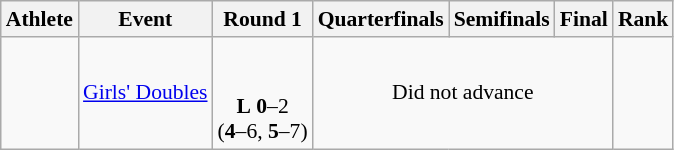<table class=wikitable style="font-size:90%">
<tr>
<th>Athlete</th>
<th>Event</th>
<th>Round 1</th>
<th>Quarterfinals</th>
<th>Semifinals</th>
<th>Final</th>
<th>Rank</th>
</tr>
<tr>
<td> <br></td>
<td><a href='#'>Girls' Doubles</a></td>
<td align=center><br><br><strong>L</strong> <strong>0</strong>–2<br> (<strong>4</strong>–6, <strong>5</strong>–7)</td>
<td colspan=3 align=center>Did not advance</td>
<td align=center></td>
</tr>
</table>
